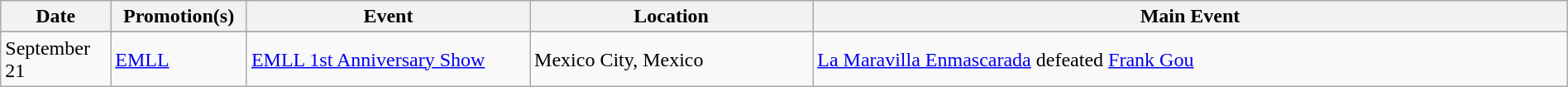<table class="wikitable" style="width:100%;">
<tr>
<th width=5%>Date</th>
<th width=5%>Promotion(s)</th>
<th style="width:15%;">Event</th>
<th style="width:15%;">Location</th>
<th style="width:40%;">Main Event</th>
</tr>
<tr style="width:20%;"| Notes>
</tr>
<tr>
<td>September 21</td>
<td><a href='#'>EMLL</a></td>
<td><a href='#'>EMLL 1st Anniversary Show</a></td>
<td>Mexico City, Mexico</td>
<td><a href='#'>La Maravilla Enmascarada</a> defeated <a href='#'>Frank Gou</a></td>
</tr>
</table>
